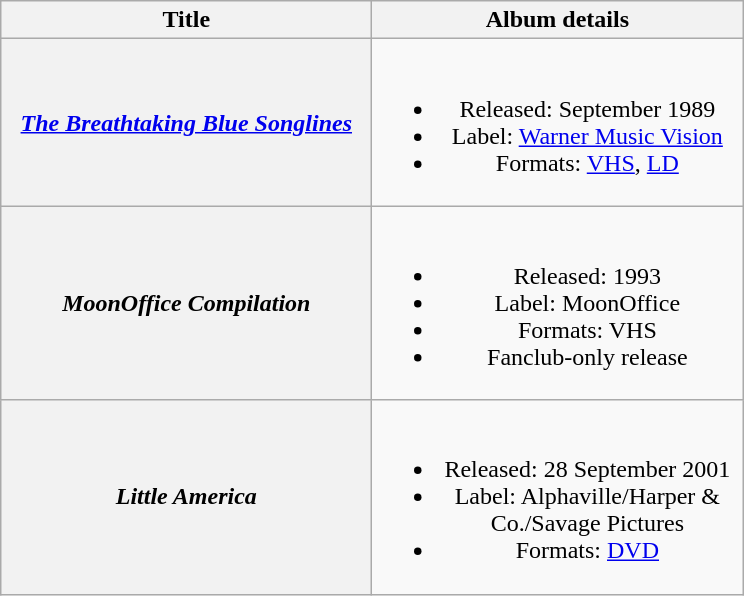<table class="wikitable plainrowheaders" style="text-align:center;">
<tr>
<th scope="col" style="width:15em;">Title</th>
<th scope="col" style="width:15em;">Album details</th>
</tr>
<tr>
<th scope="row"><em><a href='#'>The Breathtaking Blue Songlines</a></em></th>
<td><br><ul><li>Released: September 1989</li><li>Label: <a href='#'>Warner Music Vision</a></li><li>Formats: <a href='#'>VHS</a>, <a href='#'>LD</a></li></ul></td>
</tr>
<tr>
<th scope="row"><em>MoonOffice Compilation</em></th>
<td><br><ul><li>Released: 1993</li><li>Label: MoonOffice</li><li>Formats: VHS</li><li>Fanclub-only release</li></ul></td>
</tr>
<tr>
<th scope="row"><em>Little America</em></th>
<td><br><ul><li>Released: 28 September 2001</li><li>Label: Alphaville/Harper & Co./Savage Pictures</li><li>Formats: <a href='#'>DVD</a></li></ul></td>
</tr>
</table>
